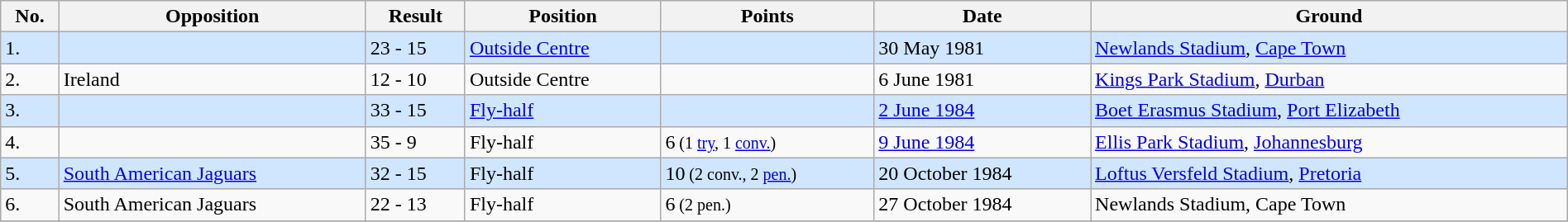<table class="wikitable sortable" width=100%>
<tr>
<th>No.</th>
<th>Opposition</th>
<th>Result</th>
<th>Position</th>
<th>Points</th>
<th>Date</th>
<th>Ground</th>
</tr>
<tr style="background: #D0E6FF;">
<td>1.</td>
<td></td>
<td>23 - 15</td>
<td><a href='#'>Outside Centre</a></td>
<td></td>
<td>30 May 1981</td>
<td><a href='#'>Newlands Stadium</a>, <a href='#'>Cape Town</a></td>
</tr>
<tr>
<td>2.</td>
<td> Ireland</td>
<td>12 - 10</td>
<td>Outside Centre</td>
<td></td>
<td>6 June 1981</td>
<td><a href='#'>Kings Park Stadium</a>, <a href='#'>Durban</a></td>
</tr>
<tr style="background: #D0E6FF;">
<td>3.</td>
<td></td>
<td>33 - 15</td>
<td><a href='#'>Fly-half</a></td>
<td></td>
<td><a href='#'>2 June 1984</a></td>
<td><a href='#'>Boet Erasmus Stadium</a>, <a href='#'>Port Elizabeth</a></td>
</tr>
<tr>
<td>4.</td>
<td></td>
<td>35 - 9</td>
<td>Fly-half</td>
<td>6<small> (1 <a href='#'>try</a>, 1 <a href='#'>conv.</a>)</small></td>
<td><a href='#'>9 June 1984</a></td>
<td><a href='#'>Ellis Park Stadium</a>, <a href='#'>Johannesburg</a></td>
</tr>
<tr style="background: #D0E6FF;">
<td>5.</td>
<td> <a href='#'>South American Jaguars</a></td>
<td>32 - 15</td>
<td>Fly-half</td>
<td>10<small> (2 conv., 2 <a href='#'>pen.</a>)</small></td>
<td>20 October 1984</td>
<td><a href='#'>Loftus Versfeld Stadium</a>, <a href='#'>Pretoria</a></td>
</tr>
<tr>
<td>6.</td>
<td> South American Jaguars</td>
<td>22 - 13</td>
<td>Fly-half</td>
<td>6<small> (2 pen.)</small></td>
<td>27 October 1984</td>
<td>Newlands Stadium, Cape Town</td>
</tr>
<tr style="background: #D0E6FF;">
</tr>
</table>
